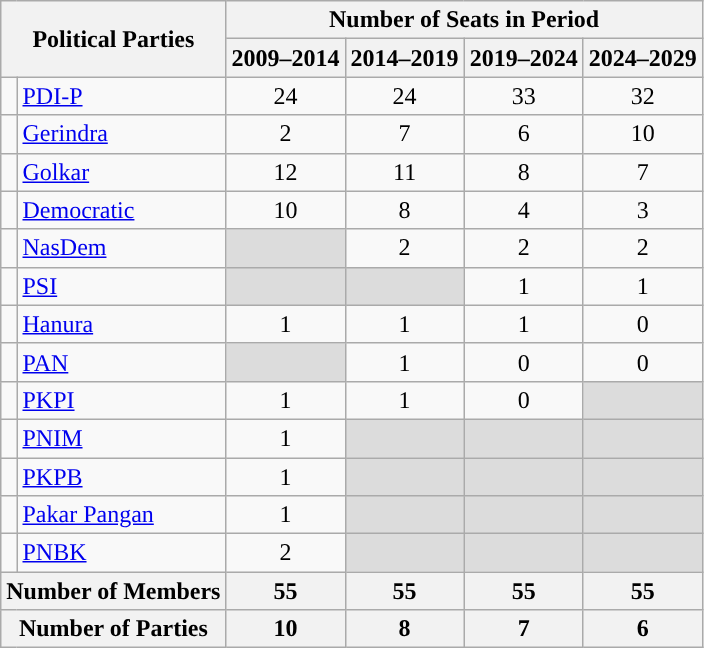<table class="wikitable sortable">
<tr>
<th rowspan="2" colspan="2">Political Parties</th>
<th colspan="4">Number of Seats in Period</th>
</tr>
<tr>
<th>2009–2014</th>
<th>2014–2019</th>
<th>2019–2024</th>
<th>2024–2029</th>
</tr>
<tr>
<td bgcolor=></td>
<td><a href='#'>PDI-P</a></td>
<td align="center">24</td>
<td align="center"> 24</td>
<td align="center"> 33</td>
<td align="center"> 32</td>
</tr>
<tr>
<td bgcolor=></td>
<td><a href='#'>Gerindra</a></td>
<td align=center> 2</td>
<td align=center> 7</td>
<td align=center> 6</td>
<td align=center> 10</td>
</tr>
<tr>
<td bgcolor=></td>
<td><a href='#'>Golkar</a></td>
<td align=center>12</td>
<td align=center> 11</td>
<td align=center> 8</td>
<td align=center> 7</td>
</tr>
<tr>
<td bgcolor=></td>
<td><a href='#'>Democratic</a></td>
<td align=center>10</td>
<td align="center"> 8</td>
<td align="center"> 4</td>
<td align="center"> 3</td>
</tr>
<tr>
<td bgcolor=></td>
<td><a href='#'>NasDem</a></td>
<td align="center" bgcolor="#DCDCDC"></td>
<td align=center> 2</td>
<td align=center> 2</td>
<td align=center> 2</td>
</tr>
<tr>
<td bgcolor=></td>
<td><a href='#'>PSI</a></td>
<td align="center" bgcolor="#DCDCDC"></td>
<td align="center" bgcolor="#DCDCDC"></td>
<td align="center"> 1</td>
<td align="center"> 1</td>
</tr>
<tr>
<td bgcolor=></td>
<td><a href='#'>Hanura</a></td>
<td align="center"> 1</td>
<td align="center"> 1</td>
<td align="center"> 1</td>
<td align="center"> 0</td>
</tr>
<tr>
<td bgcolor=></td>
<td><a href='#'>PAN</a></td>
<td align="center" bgcolor="#DCDCDC"></td>
<td align=center> 1</td>
<td align=center> 0</td>
<td align=center> 0</td>
</tr>
<tr>
<td bgcolor=></td>
<td><a href='#'>PKPI</a></td>
<td align=center> 1</td>
<td align=center> 1</td>
<td align=center> 0</td>
<td align="center" bgcolor="#DCDCDC"></td>
</tr>
<tr>
<td bgcolor=></td>
<td><a href='#'>PNIM</a></td>
<td align=center> 1</td>
<td align="center" bgcolor="#DCDCDC"></td>
<td align="center" bgcolor="#DCDCDC"></td>
<td align="center" bgcolor="#DCDCDC"></td>
</tr>
<tr>
<td bgcolor=></td>
<td><a href='#'>PKPB</a></td>
<td align=center> 1</td>
<td align="center" bgcolor="#DCDCDC"></td>
<td align="center" bgcolor="#DCDCDC"></td>
<td align="center" bgcolor="#DCDCDC"></td>
</tr>
<tr>
<td bgcolor=></td>
<td><a href='#'>Pakar Pangan</a></td>
<td align=center> 1</td>
<td align="center" bgcolor="#DCDCDC"></td>
<td align="center" bgcolor="#DCDCDC"></td>
<td align="center" bgcolor="#DCDCDC"></td>
</tr>
<tr>
<td bgcolor=></td>
<td><a href='#'>PNBK</a></td>
<td align=center> 2</td>
<td align="center" bgcolor="#DCDCDC"></td>
<td align="center" bgcolor="#DCDCDC"></td>
<td align="center" bgcolor="#DCDCDC"></td>
</tr>
<tr>
<th colspan="2">Number of Members</th>
<th>55</th>
<th> 55</th>
<th> 55</th>
<th> 55</th>
</tr>
<tr>
<th colspan="2">Number of Parties</th>
<th>10</th>
<th> 8</th>
<th> 7</th>
<th> 6</th>
</tr>
</table>
